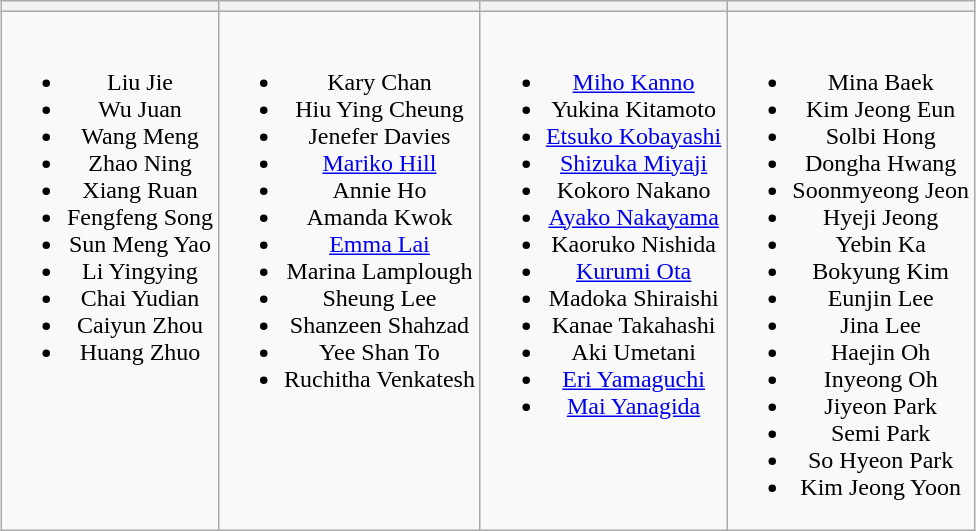<table class="wikitable" style="text-align:center; margin:auto">
<tr>
<th></th>
<th></th>
<th></th>
<th></th>
</tr>
<tr style="vertical-align:top">
<td><br><ul><li>Liu Jie</li><li>Wu Juan</li><li>Wang Meng</li><li>Zhao Ning</li><li>Xiang Ruan</li><li>Fengfeng Song</li><li>Sun Meng Yao</li><li>Li Yingying</li><li>Chai Yudian</li><li>Caiyun Zhou</li><li>Huang Zhuo</li></ul></td>
<td><br><ul><li>Kary Chan</li><li>Hiu Ying Cheung</li><li>Jenefer Davies</li><li><a href='#'>Mariko Hill</a></li><li>Annie Ho</li><li>Amanda Kwok</li><li><a href='#'>Emma Lai</a></li><li>Marina Lamplough</li><li>Sheung Lee</li><li>Shanzeen Shahzad</li><li>Yee Shan To</li><li>Ruchitha Venkatesh</li></ul></td>
<td><br><ul><li><a href='#'>Miho Kanno</a></li><li>Yukina Kitamoto</li><li><a href='#'>Etsuko Kobayashi</a></li><li><a href='#'>Shizuka Miyaji</a></li><li>Kokoro Nakano</li><li><a href='#'>Ayako Nakayama</a></li><li>Kaoruko Nishida</li><li><a href='#'>Kurumi Ota</a></li><li>Madoka Shiraishi</li><li>Kanae Takahashi</li><li>Aki Umetani</li><li><a href='#'>Eri Yamaguchi</a></li><li><a href='#'>Mai Yanagida</a></li></ul></td>
<td><br><ul><li>Mina Baek</li><li>Kim Jeong Eun</li><li>Solbi Hong</li><li>Dongha Hwang</li><li>Soonmyeong Jeon</li><li>Hyeji Jeong</li><li>Yebin Ka</li><li>Bokyung Kim</li><li>Eunjin Lee</li><li>Jina Lee</li><li>Haejin Oh</li><li>Inyeong Oh</li><li>Jiyeon Park</li><li>Semi Park</li><li>So Hyeon Park</li><li>Kim Jeong Yoon</li></ul></td>
</tr>
</table>
